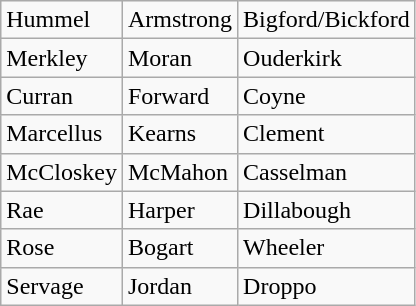<table class="wikitable">
<tr>
<td>Hummel</td>
<td>Armstrong</td>
<td>Bigford/Bickford</td>
</tr>
<tr>
<td>Merkley</td>
<td>Moran</td>
<td>Ouderkirk</td>
</tr>
<tr>
<td>Curran</td>
<td>Forward</td>
<td>Coyne</td>
</tr>
<tr>
<td>Marcellus</td>
<td>Kearns</td>
<td>Clement</td>
</tr>
<tr>
<td>McCloskey</td>
<td>McMahon</td>
<td>Casselman</td>
</tr>
<tr>
<td>Rae</td>
<td>Harper</td>
<td>Dillabough</td>
</tr>
<tr>
<td>Rose</td>
<td>Bogart</td>
<td>Wheeler</td>
</tr>
<tr>
<td>Servage</td>
<td>Jordan</td>
<td>Droppo</td>
</tr>
</table>
